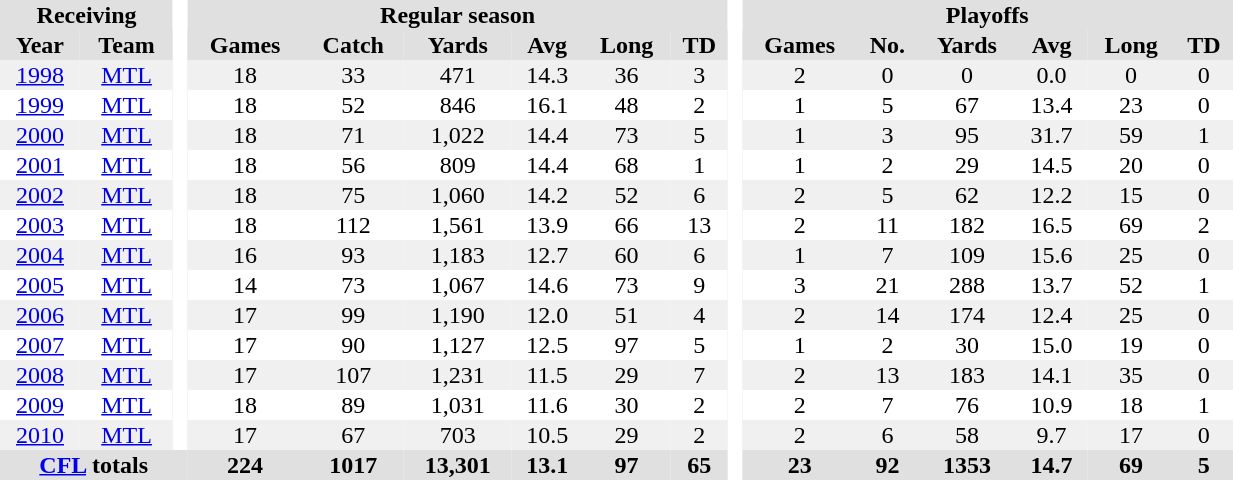<table border="0" cellpadding="1" cellspacing="0"  style="width:65%; text-align:center;">
<tr style="background:#e0e0e0;">
<th colspan="2">Receiving</th>
<th rowspan="99" style="background:#fff;"> </th>
<th colspan="6">Regular season</th>
<th rowspan="99" style="background:#fff;"> </th>
<th colspan="6">Playoffs</th>
</tr>
<tr style="background:#e0e0e0;">
<th>Year</th>
<th>Team</th>
<th>Games</th>
<th>Catch</th>
<th>Yards</th>
<th>Avg</th>
<th>Long</th>
<th>TD</th>
<th>Games</th>
<th>No.</th>
<th>Yards</th>
<th>Avg</th>
<th>Long</th>
<th>TD</th>
</tr>
<tr style="text-align:center; background:#f0f0f0;">
<td><a href='#'>1998</a></td>
<td><a href='#'>MTL</a></td>
<td>18</td>
<td>33</td>
<td>471</td>
<td>14.3</td>
<td>36</td>
<td>3</td>
<td>2</td>
<td>0</td>
<td>0</td>
<td>0.0</td>
<td>0</td>
<td>0</td>
</tr>
<tr style="text-align:center;">
<td><a href='#'>1999</a></td>
<td><a href='#'>MTL</a></td>
<td>18</td>
<td>52</td>
<td>846</td>
<td>16.1</td>
<td>48</td>
<td>2</td>
<td>1</td>
<td>5</td>
<td>67</td>
<td>13.4</td>
<td>23</td>
<td>0</td>
</tr>
<tr style="text-align:center; background:#f0f0f0;">
<td><a href='#'>2000</a></td>
<td><a href='#'>MTL</a></td>
<td>18</td>
<td>71</td>
<td>1,022</td>
<td>14.4</td>
<td>73</td>
<td>5</td>
<td>1</td>
<td>3</td>
<td>95</td>
<td>31.7</td>
<td>59</td>
<td>1</td>
</tr>
<tr style="text-align:center;">
<td><a href='#'>2001</a></td>
<td><a href='#'>MTL</a></td>
<td>18</td>
<td>56</td>
<td>809</td>
<td>14.4</td>
<td>68</td>
<td>1</td>
<td>1</td>
<td>2</td>
<td>29</td>
<td>14.5</td>
<td>20</td>
<td>0</td>
</tr>
<tr style="text-align:center; background:#f0f0f0;">
<td><a href='#'>2002</a></td>
<td><a href='#'>MTL</a></td>
<td>18</td>
<td>75</td>
<td>1,060</td>
<td>14.2</td>
<td>52</td>
<td>6</td>
<td>2</td>
<td>5</td>
<td>62</td>
<td>12.2</td>
<td>15</td>
<td>0</td>
</tr>
<tr style="text-align:center;">
<td><a href='#'>2003</a></td>
<td><a href='#'>MTL</a></td>
<td>18</td>
<td>112</td>
<td>1,561</td>
<td>13.9</td>
<td>66</td>
<td>13</td>
<td>2</td>
<td>11</td>
<td>182</td>
<td>16.5</td>
<td>69</td>
<td>2</td>
</tr>
<tr style="text-align:center; background:#f0f0f0;">
<td><a href='#'>2004</a></td>
<td><a href='#'>MTL</a></td>
<td>16</td>
<td>93</td>
<td>1,183</td>
<td>12.7</td>
<td>60</td>
<td>6</td>
<td>1</td>
<td>7</td>
<td>109</td>
<td>15.6</td>
<td>25</td>
<td>0</td>
</tr>
<tr style="text-align:center;">
<td><a href='#'>2005</a></td>
<td><a href='#'>MTL</a></td>
<td>14</td>
<td>73</td>
<td>1,067</td>
<td>14.6</td>
<td>73</td>
<td>9</td>
<td>3</td>
<td>21</td>
<td>288</td>
<td>13.7</td>
<td>52</td>
<td>1</td>
</tr>
<tr style="text-align:center; background:#f0f0f0;">
<td><a href='#'>2006</a></td>
<td><a href='#'>MTL</a></td>
<td>17</td>
<td>99</td>
<td>1,190</td>
<td>12.0</td>
<td>51</td>
<td>4</td>
<td>2</td>
<td>14</td>
<td>174</td>
<td>12.4</td>
<td>25</td>
<td>0</td>
</tr>
<tr style="text-align:center;">
<td><a href='#'>2007</a></td>
<td><a href='#'>MTL</a></td>
<td>17</td>
<td>90</td>
<td>1,127</td>
<td>12.5</td>
<td>97</td>
<td>5</td>
<td>1</td>
<td>2</td>
<td>30</td>
<td>15.0</td>
<td>19</td>
<td>0</td>
</tr>
<tr style="text-align:center; background:#f0f0f0;">
<td><a href='#'>2008</a></td>
<td><a href='#'>MTL</a></td>
<td>17</td>
<td>107</td>
<td>1,231</td>
<td>11.5</td>
<td>29</td>
<td>7</td>
<td>2</td>
<td>13</td>
<td>183</td>
<td>14.1</td>
<td>35</td>
<td>0</td>
</tr>
<tr style="text-align:center;">
<td><a href='#'>2009</a></td>
<td><a href='#'>MTL</a></td>
<td>18</td>
<td>89</td>
<td>1,031</td>
<td>11.6</td>
<td>30</td>
<td>2</td>
<td>2</td>
<td>7</td>
<td>76</td>
<td>10.9</td>
<td>18</td>
<td>1</td>
</tr>
<tr style="text-align:center; background:#f0f0f0;">
<td><a href='#'>2010</a></td>
<td><a href='#'>MTL</a></td>
<td>17</td>
<td>67</td>
<td>703</td>
<td>10.5</td>
<td>29</td>
<td>2</td>
<td>2</td>
<td>6</td>
<td>58</td>
<td>9.7</td>
<td>17</td>
<td>0</td>
</tr>
<tr style="background:#e0e0e0;">
<th colspan="3"><a href='#'>CFL</a> totals</th>
<th>224</th>
<th>1017</th>
<th>13,301</th>
<th>13.1</th>
<th>97</th>
<th>65</th>
<th>23</th>
<th>92</th>
<th>1353</th>
<th>14.7</th>
<th>69</th>
<th>5</th>
</tr>
</table>
